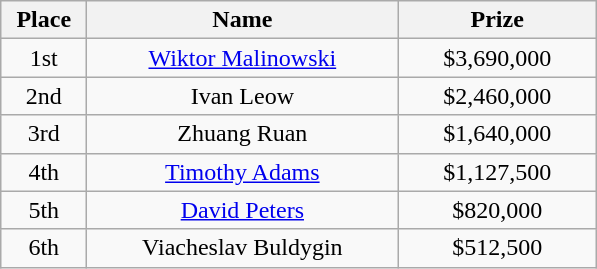<table class="wikitable">
<tr>
<th style="width:50px;">Place</th>
<th style="width:200px;">Name</th>
<th style="width:125px;">Prize</th>
</tr>
<tr>
<td style="text-align:center;">1st</td>
<td style="text-align:center;"> <a href='#'>Wiktor Malinowski</a></td>
<td style="text-align:center;">$3,690,000</td>
</tr>
<tr>
<td style="text-align:center;">2nd</td>
<td style="text-align:center;"> Ivan Leow</td>
<td style="text-align:center;">$2,460,000</td>
</tr>
<tr>
<td style="text-align:center;">3rd</td>
<td style="text-align:center;"> Zhuang Ruan</td>
<td style="text-align:center;">$1,640,000</td>
</tr>
<tr>
<td style="text-align:center;">4th</td>
<td style="text-align:center;"> <a href='#'>Timothy Adams</a></td>
<td style="text-align:center;">$1,127,500</td>
</tr>
<tr>
<td style="text-align:center;">5th</td>
<td style="text-align:center;"> <a href='#'>David Peters</a></td>
<td style="text-align:center;">$820,000</td>
</tr>
<tr>
<td style="text-align:center;">6th</td>
<td style="text-align:center;"> Viacheslav Buldygin</td>
<td style="text-align:center;">$512,500</td>
</tr>
</table>
